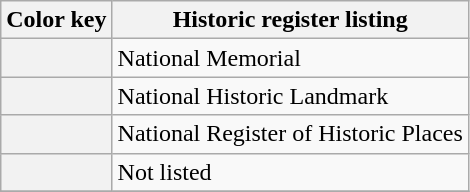<table class="wikitable">
<tr>
<th>Color key</th>
<th>Historic register listing</th>
</tr>
<tr>
<th></th>
<td>National Memorial</td>
</tr>
<tr>
<th></th>
<td>National Historic Landmark</td>
</tr>
<tr>
<th></th>
<td>National Register of Historic Places</td>
</tr>
<tr>
<th></th>
<td>Not listed</td>
</tr>
<tr>
</tr>
</table>
